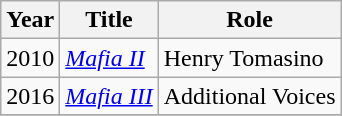<table class="wikitable sortable">
<tr>
<th>Year</th>
<th>Title</th>
<th>Role</th>
</tr>
<tr>
<td>2010</td>
<td><em><a href='#'>Mafia II</a></em></td>
<td>Henry Tomasino</td>
</tr>
<tr>
<td>2016</td>
<td><em><a href='#'>Mafia III</a></em></td>
<td>Additional Voices</td>
</tr>
<tr>
</tr>
</table>
